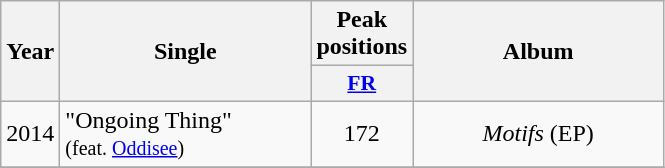<table class="wikitable">
<tr>
<th align="center" rowspan="2" width="10">Year</th>
<th align="center" rowspan="2" width="160">Single</th>
<th align="center" colspan="1" width="20">Peak positions</th>
<th align="center" rowspan="2" width="160">Album</th>
</tr>
<tr>
<th scope="col" style="width:3em;font-size:90%;"><a href='#'>FR</a><br></th>
</tr>
<tr>
<td style="text-align:center;">2014</td>
<td>"Ongoing Thing" <br><small>(feat. <a href='#'>Oddisee</a>)</small></td>
<td style="text-align:center;">172</td>
<td style="text-align:center;"><em>Motifs</em> (EP)</td>
</tr>
<tr>
</tr>
</table>
